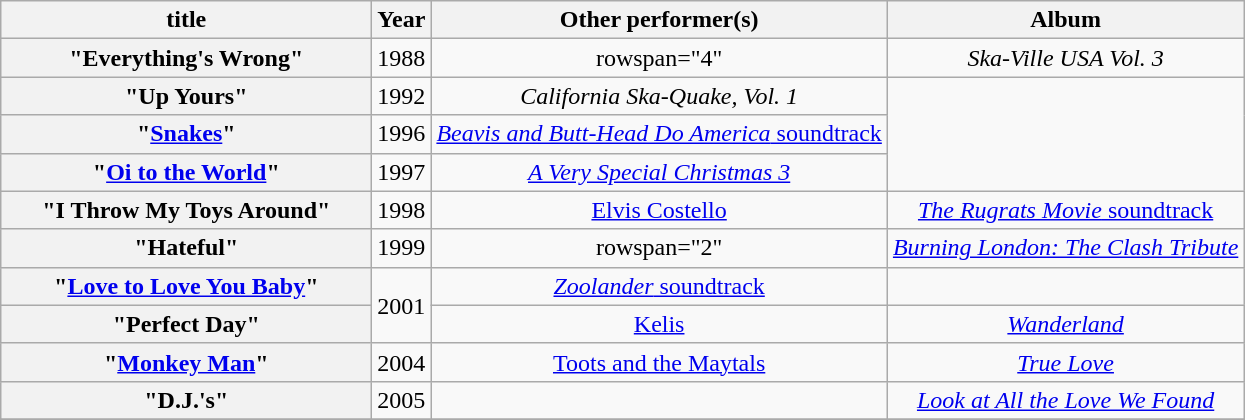<table class="wikitable plainrowheaders" style="text-align:center;">
<tr>
<th scope="col" style="width:15em;">title</th>
<th scope="col">Year</th>
<th scope="col">Other performer(s)</th>
<th scope="col">Album</th>
</tr>
<tr>
<th scope="row">"Everything's Wrong"</th>
<td>1988</td>
<td>rowspan="4" </td>
<td><em>Ska-Ville USA Vol. 3</em></td>
</tr>
<tr>
<th scope="row">"Up Yours"</th>
<td>1992</td>
<td><em>California Ska-Quake, Vol. 1</em></td>
</tr>
<tr>
<th scope="row">"<a href='#'>Snakes</a>"</th>
<td>1996</td>
<td><a href='#'><em>Beavis and Butt-Head Do America</em> soundtrack</a></td>
</tr>
<tr>
<th scope="row">"<a href='#'>Oi to the World</a>"</th>
<td>1997</td>
<td><em><a href='#'>A Very Special Christmas 3</a></em></td>
</tr>
<tr>
<th scope="row">"I Throw My Toys Around"</th>
<td>1998</td>
<td><a href='#'>Elvis Costello</a></td>
<td><a href='#'><em>The Rugrats Movie</em> soundtrack</a></td>
</tr>
<tr>
<th scope="row">"Hateful"</th>
<td>1999</td>
<td>rowspan="2" </td>
<td><em><a href='#'>Burning London: The Clash Tribute</a></em></td>
</tr>
<tr>
<th scope="row">"<a href='#'>Love to Love You Baby</a>"</th>
<td rowspan="2">2001</td>
<td><a href='#'><em>Zoolander</em> soundtrack</a></td>
</tr>
<tr>
<th scope="row">"Perfect Day"</th>
<td><a href='#'>Kelis</a></td>
<td><em><a href='#'>Wanderland</a></em></td>
</tr>
<tr>
<th scope="row">"<a href='#'>Monkey Man</a>"</th>
<td>2004</td>
<td><a href='#'>Toots and the Maytals</a></td>
<td><em><a href='#'>True Love</a></em></td>
</tr>
<tr>
<th scope="row">"D.J.'s"</th>
<td>2005</td>
<td></td>
<td><em><a href='#'>Look at All the Love We Found</a></em></td>
</tr>
<tr>
</tr>
</table>
